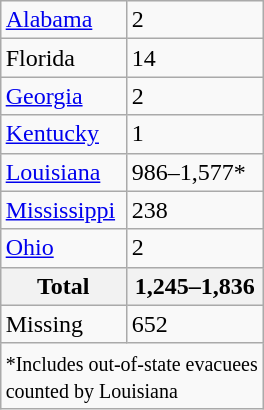<table class="wikitable" style="float:right; margin:0 1em 0.5em;">
<tr>
<td><a href='#'>Alabama</a></td>
<td>2</td>
</tr>
<tr>
<td>Florida</td>
<td>14</td>
</tr>
<tr>
<td><a href='#'>Georgia</a></td>
<td>2</td>
</tr>
<tr>
<td><a href='#'>Kentucky</a></td>
<td>1</td>
</tr>
<tr>
<td><a href='#'>Louisiana</a></td>
<td>986–1,577*</td>
</tr>
<tr>
<td><a href='#'>Mississippi</a></td>
<td>238</td>
</tr>
<tr>
<td><a href='#'>Ohio</a></td>
<td>2</td>
</tr>
<tr>
<th>Total</th>
<th>1,245–1,836</th>
</tr>
<tr>
<td>Missing</td>
<td>652</td>
</tr>
<tr>
<td colspan=2><small>*Includes out-of-state evacuees <br>counted by Louisiana</small></td>
</tr>
</table>
